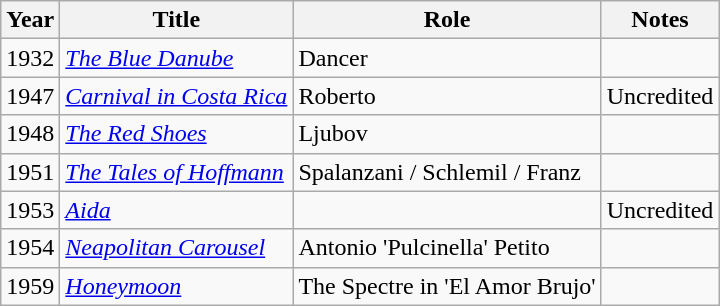<table class="wikitable">
<tr>
<th>Year</th>
<th>Title</th>
<th>Role</th>
<th>Notes</th>
</tr>
<tr>
<td>1932</td>
<td><em><a href='#'>The Blue Danube</a></em></td>
<td>Dancer</td>
<td></td>
</tr>
<tr>
<td>1947</td>
<td><em><a href='#'>Carnival in Costa Rica</a></em></td>
<td>Roberto</td>
<td>Uncredited</td>
</tr>
<tr>
<td>1948</td>
<td><em><a href='#'>The Red Shoes</a></em></td>
<td>Ljubov</td>
<td></td>
</tr>
<tr>
<td>1951</td>
<td><em><a href='#'>The Tales of Hoffmann</a></em></td>
<td>Spalanzani / Schlemil / Franz</td>
<td></td>
</tr>
<tr>
<td>1953</td>
<td><em><a href='#'>Aida</a></em></td>
<td></td>
<td>Uncredited</td>
</tr>
<tr>
<td>1954</td>
<td><em><a href='#'>Neapolitan Carousel</a></em></td>
<td>Antonio 'Pulcinella' Petito</td>
<td></td>
</tr>
<tr>
<td>1959</td>
<td><em><a href='#'>Honeymoon</a></em></td>
<td>The Spectre in 'El Amor Brujo'</td>
<td></td>
</tr>
</table>
